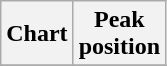<table class="wikitable">
<tr>
<th align="left">Chart</th>
<th align="left">Peak<br>position</th>
</tr>
<tr>
</tr>
</table>
